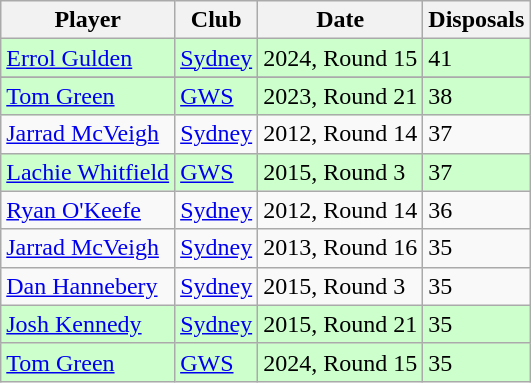<table class="wikitable">
<tr>
<th>Player</th>
<th>Club</th>
<th>Date</th>
<th>Disposals</th>
</tr>
<tr style="background:#ccffcc;">
<td><a href='#'>Errol Gulden</a></td>
<td> <a href='#'>Sydney</a></td>
<td>2024, Round 15</td>
<td>41</td>
</tr>
<tr>
</tr>
<tr style="background:#ccffcc;">
<td><a href='#'>Tom Green</a></td>
<td> <a href='#'>GWS</a></td>
<td>2023, Round 21</td>
<td>38</td>
</tr>
<tr>
<td><a href='#'>Jarrad McVeigh</a></td>
<td> <a href='#'>Sydney</a></td>
<td>2012, Round 14</td>
<td>37</td>
</tr>
<tr style="background:#ccffcc;">
<td><a href='#'>Lachie Whitfield</a></td>
<td> <a href='#'>GWS</a></td>
<td>2015, Round 3</td>
<td>37</td>
</tr>
<tr>
<td><a href='#'>Ryan O'Keefe</a></td>
<td> <a href='#'>Sydney</a></td>
<td>2012, Round 14</td>
<td>36</td>
</tr>
<tr>
<td><a href='#'>Jarrad McVeigh</a></td>
<td> <a href='#'>Sydney</a></td>
<td>2013, Round 16</td>
<td>35</td>
</tr>
<tr>
<td><a href='#'>Dan Hannebery</a></td>
<td> <a href='#'>Sydney</a></td>
<td>2015, Round 3</td>
<td>35</td>
</tr>
<tr style="background:#ccffcc;">
<td><a href='#'>Josh Kennedy</a></td>
<td> <a href='#'>Sydney</a></td>
<td>2015, Round 21</td>
<td>35</td>
</tr>
<tr style="background:#ccffcc;">
<td><a href='#'>Tom Green</a></td>
<td> <a href='#'>GWS</a></td>
<td>2024, Round 15</td>
<td>35</td>
</tr>
</table>
